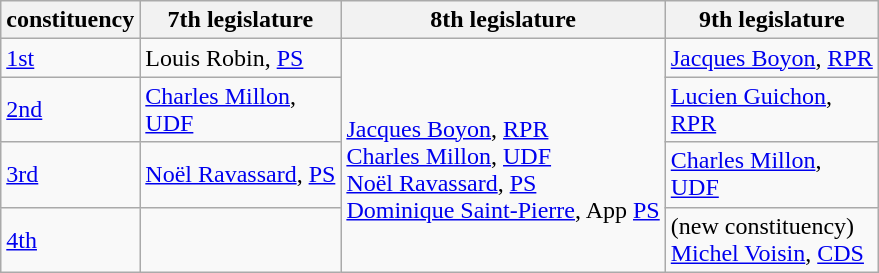<table class="wikitable">
<tr>
<th>constituency</th>
<th>7th legislature</th>
<th>8th legislature</th>
<th>9th legislature</th>
</tr>
<tr>
<td><a href='#'>1st</a></td>
<td>Louis Robin, <a href='#'>PS</a></td>
<td rowspan=4><br><a href='#'>Jacques Boyon</a>, <a href='#'>RPR</a><br><a href='#'>Charles Millon</a>, <a href='#'>UDF</a><br><a href='#'>Noël Ravassard</a>, <a href='#'>PS</a><br><a href='#'>Dominique Saint-Pierre</a>, App <a href='#'>PS</a></td>
<td><a href='#'>Jacques Boyon</a>, <a href='#'>RPR</a></td>
</tr>
<tr>
<td><a href='#'>2nd</a></td>
<td><a href='#'>Charles Millon</a>,<br><a href='#'>UDF</a></td>
<td><a href='#'>Lucien Guichon</a>,<br><a href='#'>RPR</a></td>
</tr>
<tr>
<td><a href='#'>3rd</a></td>
<td><a href='#'>Noël Ravassard</a>, <a href='#'>PS</a></td>
<td><a href='#'>Charles Millon</a>,<br><a href='#'>UDF</a></td>
</tr>
<tr>
<td><a href='#'>4th</a></td>
<td></td>
<td>(new constituency)<br><a href='#'>Michel Voisin</a>, <a href='#'>CDS</a></td>
</tr>
</table>
